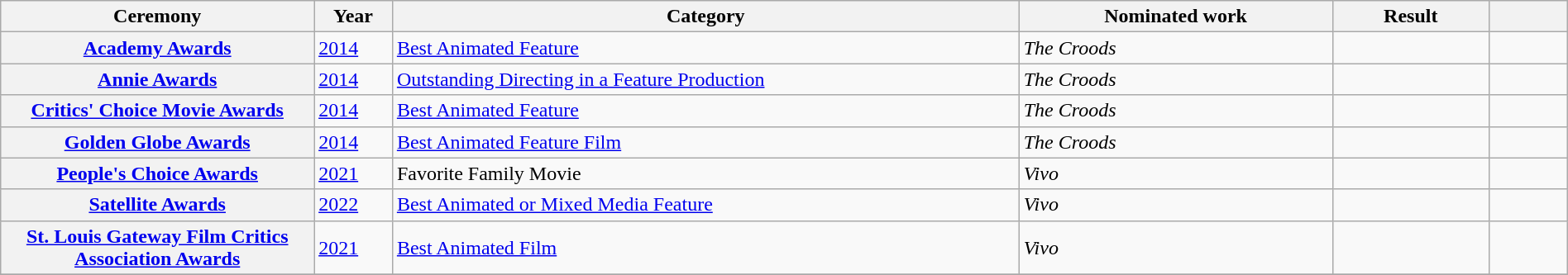<table class="wikitable plainrowheaders" style="width:100%;">
<tr>
<th style="width:20%;" scope="col">Ceremony</th>
<th style="width:5%;" scope="col">Year</th>
<th style="width:40%;" scope="col">Category</th>
<th style="width:20%;" scope="col">Nominated work</th>
<th style="width:10%;" scope="col">Result</th>
<th style="width:5%;" scope="col"></th>
</tr>
<tr>
<th scope="row"><a href='#'>Academy Awards</a></th>
<td><a href='#'>2014</a></td>
<td><a href='#'>Best Animated Feature</a></td>
<td><em>The Croods</em></td>
<td></td>
<td align="center"></td>
</tr>
<tr>
<th scope="row"><a href='#'>Annie Awards</a></th>
<td><a href='#'>2014</a></td>
<td><a href='#'>Outstanding Directing in a Feature Production</a></td>
<td><em>The Croods</em></td>
<td></td>
<td align="center"></td>
</tr>
<tr>
<th scope="row"><a href='#'>Critics' Choice Movie Awards</a></th>
<td><a href='#'>2014</a></td>
<td><a href='#'>Best Animated Feature</a></td>
<td><em>The Croods</em></td>
<td></td>
<td align="center"></td>
</tr>
<tr>
<th scope="row"><a href='#'>Golden Globe Awards</a></th>
<td><a href='#'>2014</a></td>
<td><a href='#'>Best Animated Feature Film</a></td>
<td><em>The Croods</em></td>
<td></td>
<td align="center"></td>
</tr>
<tr>
<th scope="row"><a href='#'>People's Choice Awards</a></th>
<td><a href='#'>2021</a></td>
<td>Favorite Family Movie</td>
<td><em>Vivo</em></td>
<td></td>
<td style="text-align:center;"></td>
</tr>
<tr>
<th scope="row"><a href='#'>Satellite Awards</a></th>
<td><a href='#'>2022</a></td>
<td><a href='#'>Best Animated or Mixed Media Feature</a></td>
<td><em>Vivo</em></td>
<td></td>
<td style="text-align:center;"></td>
</tr>
<tr>
<th scope="row"><a href='#'>St. Louis Gateway Film Critics Association Awards</a></th>
<td><a href='#'>2021</a></td>
<td><a href='#'>Best Animated Film</a></td>
<td><em>Vivo</em></td>
<td></td>
<td style="text-align:center;"></td>
</tr>
<tr>
</tr>
</table>
